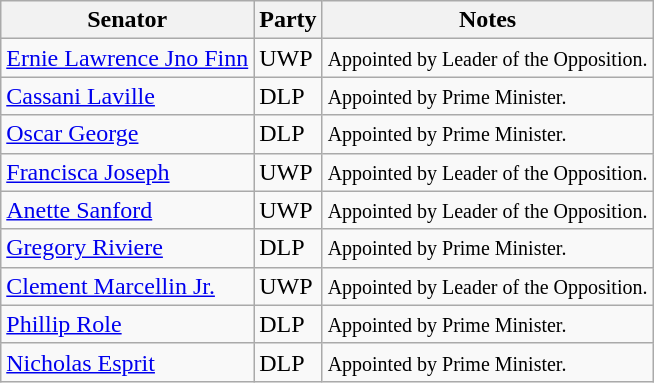<table class="wikitable sortable">
<tr>
<th>Senator</th>
<th>Party</th>
<th class="unsortable">Notes</th>
</tr>
<tr>
<td><a href='#'>Ernie Lawrence Jno Finn</a></td>
<td>UWP</td>
<td><small>Appointed by Leader of the Opposition.</small></td>
</tr>
<tr>
<td><a href='#'>Cassani Laville</a></td>
<td>DLP</td>
<td><small>Appointed by Prime Minister.</small></td>
</tr>
<tr>
<td><a href='#'>Oscar George</a></td>
<td>DLP</td>
<td><small>Appointed by Prime Minister.</small></td>
</tr>
<tr>
<td><a href='#'>Francisca Joseph</a></td>
<td>UWP</td>
<td><small>Appointed by Leader of the Opposition.</small></td>
</tr>
<tr>
<td><a href='#'>Anette Sanford</a></td>
<td>UWP</td>
<td><small>Appointed by Leader of the Opposition.</small></td>
</tr>
<tr>
<td><a href='#'>Gregory Riviere</a></td>
<td>DLP</td>
<td><small>Appointed by Prime Minister.</small></td>
</tr>
<tr>
<td><a href='#'>Clement Marcellin Jr.</a></td>
<td>UWP</td>
<td><small>Appointed by Leader of the Opposition.</small></td>
</tr>
<tr>
<td><a href='#'>Phillip Role</a></td>
<td>DLP</td>
<td><small>Appointed by Prime Minister.</small></td>
</tr>
<tr>
<td><a href='#'>Nicholas Esprit</a></td>
<td>DLP</td>
<td><small>Appointed by Prime Minister.</small></td>
</tr>
</table>
